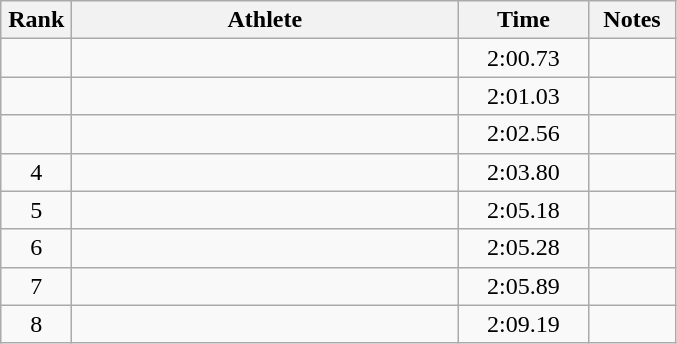<table class="wikitable" style="text-align:center">
<tr>
<th width=40>Rank</th>
<th width=250>Athlete</th>
<th width=80>Time</th>
<th width=50>Notes</th>
</tr>
<tr>
<td></td>
<td align=left></td>
<td>2:00.73</td>
<td></td>
</tr>
<tr>
<td></td>
<td align=left></td>
<td>2:01.03</td>
<td></td>
</tr>
<tr>
<td></td>
<td align=left></td>
<td>2:02.56</td>
<td></td>
</tr>
<tr>
<td>4</td>
<td align=left></td>
<td>2:03.80</td>
<td></td>
</tr>
<tr>
<td>5</td>
<td align=left></td>
<td>2:05.18</td>
<td></td>
</tr>
<tr>
<td>6</td>
<td align=left></td>
<td>2:05.28</td>
<td></td>
</tr>
<tr>
<td>7</td>
<td align=left></td>
<td>2:05.89</td>
<td></td>
</tr>
<tr>
<td>8</td>
<td align=left></td>
<td>2:09.19</td>
<td></td>
</tr>
</table>
